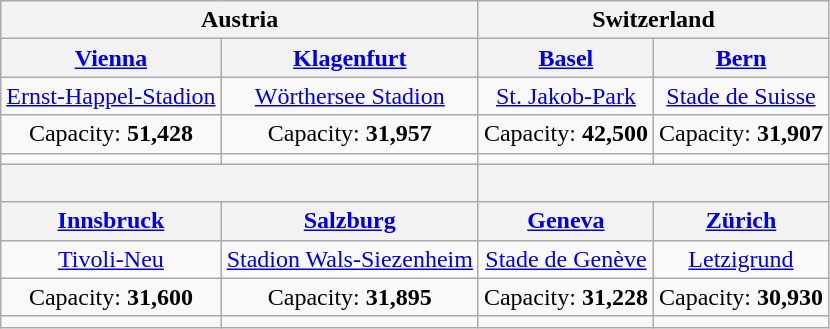<table class="wikitable" style="text-align:center">
<tr>
<th colspan="2">Austria</th>
<th colspan="2">Switzerland</th>
</tr>
<tr>
<th><a href='#'>Vienna</a></th>
<th><a href='#'>Klagenfurt</a></th>
<th><a href='#'>Basel</a></th>
<th><a href='#'>Bern</a></th>
</tr>
<tr>
<td><a href='#'>Ernst-Happel-Stadion</a></td>
<td><a href='#'>Wörthersee Stadion</a></td>
<td><a href='#'>St. Jakob-Park</a></td>
<td><a href='#'>Stade de Suisse</a></td>
</tr>
<tr>
<td>Capacity: <strong> 51,428</strong></td>
<td>Capacity: <strong>31,957</strong></td>
<td>Capacity: <strong>42,500</strong></td>
<td>Capacity: <strong>31,907</strong></td>
</tr>
<tr>
<td></td>
<td></td>
<td></td>
<td></td>
</tr>
<tr>
<th colspan="2"><br></th>
<th colspan="2"><br></th>
</tr>
<tr>
<th><a href='#'>Innsbruck</a></th>
<th><a href='#'>Salzburg</a></th>
<th><a href='#'>Geneva</a></th>
<th><a href='#'>Zürich</a></th>
</tr>
<tr>
<td><a href='#'>Tivoli-Neu</a></td>
<td><a href='#'>Stadion Wals-Siezenheim</a></td>
<td><a href='#'>Stade de Genève</a></td>
<td><a href='#'>Letzigrund</a></td>
</tr>
<tr>
<td>Capacity: <strong>31,600</strong></td>
<td>Capacity: <strong>31,895</strong></td>
<td>Capacity: <strong>31,228</strong></td>
<td>Capacity: <strong>30,930</strong></td>
</tr>
<tr>
<td></td>
<td></td>
<td></td>
<td></td>
</tr>
</table>
